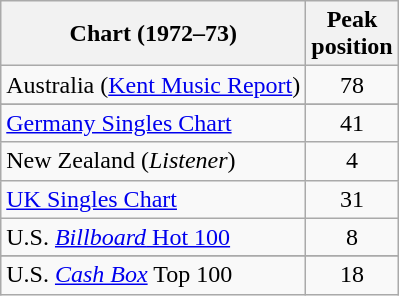<table class="wikitable sortable">
<tr>
<th align="left">Chart (1972–73)</th>
<th align="left">Peak<br>position</th>
</tr>
<tr>
<td align="left">Australia (<a href='#'>Kent Music Report</a>)</td>
<td style="text-align:center;">78</td>
</tr>
<tr>
</tr>
<tr>
<td><a href='#'>Germany Singles Chart</a></td>
<td style="text-align:center;">41</td>
</tr>
<tr>
<td align="left">New Zealand (<em>Listener</em>)</td>
<td style="text-align:center;">4</td>
</tr>
<tr>
<td align="left"><a href='#'>UK Singles Chart</a></td>
<td style="text-align:center;">31</td>
</tr>
<tr>
<td align="left">U.S. <a href='#'><em>Billboard</em> Hot 100</a></td>
<td style="text-align:center;">8</td>
</tr>
<tr>
</tr>
<tr>
<td align="left">U.S. <em><a href='#'>Cash Box</a></em> Top 100</td>
<td style="text-align:center;">18</td>
</tr>
</table>
